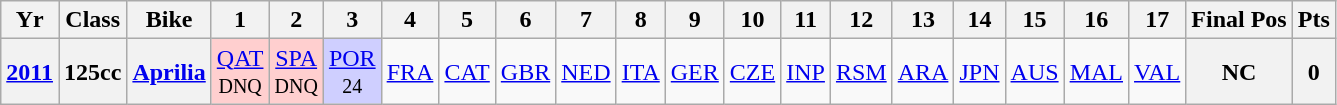<table class="wikitable" style="text-align:center">
<tr>
<th>Yr</th>
<th>Class</th>
<th>Bike</th>
<th>1</th>
<th>2</th>
<th>3</th>
<th>4</th>
<th>5</th>
<th>6</th>
<th>7</th>
<th>8</th>
<th>9</th>
<th>10</th>
<th>11</th>
<th>12</th>
<th>13</th>
<th>14</th>
<th>15</th>
<th>16</th>
<th>17</th>
<th>Final Pos</th>
<th>Pts</th>
</tr>
<tr>
<th align="left"><a href='#'>2011</a></th>
<th align="left">125cc</th>
<th align="left"><a href='#'>Aprilia</a></th>
<td style="background:#ffcfcf;"><a href='#'>QAT</a><br><small>DNQ</small></td>
<td style="background:#ffcfcf;"><a href='#'>SPA</a><br><small>DNQ</small></td>
<td style="background:#cfcfff;"><a href='#'>POR</a><br><small>24</small></td>
<td><a href='#'>FRA</a></td>
<td><a href='#'>CAT</a></td>
<td><a href='#'>GBR</a></td>
<td><a href='#'>NED</a></td>
<td><a href='#'>ITA</a></td>
<td><a href='#'>GER</a></td>
<td><a href='#'>CZE</a></td>
<td><a href='#'>INP</a></td>
<td><a href='#'>RSM</a></td>
<td><a href='#'>ARA</a></td>
<td><a href='#'>JPN</a></td>
<td><a href='#'>AUS</a></td>
<td><a href='#'>MAL</a></td>
<td><a href='#'>VAL</a></td>
<th>NC</th>
<th>0</th>
</tr>
</table>
